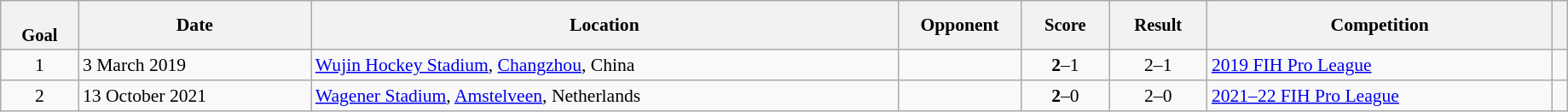<table class="wikitable sortable" style="font-size:90%" width=97%>
<tr>
<th style="font-size:95%;" data-sort-type=number><br>Goal</th>
<th align=center>Date</th>
<th>Location</th>
<th width=90>Opponent</th>
<th data-sort-type="number" style="font-size:95%">Score</th>
<th data-sort-type="number" style="font-size:95%">Result</th>
<th>Competition</th>
<th></th>
</tr>
<tr>
<td align="center">1</td>
<td>3 March 2019</td>
<td><a href='#'>Wujin Hockey Stadium</a>, <a href='#'>Changzhou</a>, China</td>
<td></td>
<td align="center"><strong>2</strong>–1</td>
<td align="center">2–1</td>
<td><a href='#'>2019 FIH Pro League</a></td>
<td></td>
</tr>
<tr>
<td align="center">2</td>
<td>13 October 2021</td>
<td><a href='#'>Wagener Stadium</a>, <a href='#'>Amstelveen</a>, Netherlands</td>
<td></td>
<td align="center"><strong>2</strong>–0</td>
<td align="center">2–0</td>
<td><a href='#'>2021–22 FIH Pro League</a></td>
<td></td>
</tr>
</table>
